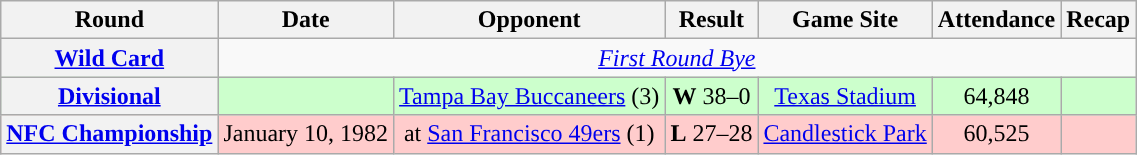<table class="wikitable" style="text-align:center">
<tr>
<th>Round</th>
<th>Date</th>
<th>Opponent</th>
<th>Result</th>
<th>Game Site</th>
<th>Attendance</th>
<th>Recap</th>
</tr>
<tr>
<th><a href='#'>Wild Card</a></th>
<td colspan=7><em><a href='#'>First Round Bye</a></em></td>
</tr>
<tr style="background: #cfc">
<th><a href='#'>Divisional</a></th>
<td></td>
<td><a href='#'>Tampa Bay Buccaneers</a> (3)</td>
<td><strong>W</strong> 38–0</td>
<td><a href='#'>Texas Stadium</a></td>
<td>64,848</td>
<td></td>
</tr>
<tr style="background: #fcc">
<th><a href='#'>NFC Championship</a></th>
<td>January 10, 1982</td>
<td>at <a href='#'>San Francisco 49ers</a> (1)</td>
<td><strong>L</strong> 27–28</td>
<td><a href='#'>Candlestick Park</a></td>
<td>60,525</td>
<td></td>
</tr>
</table>
